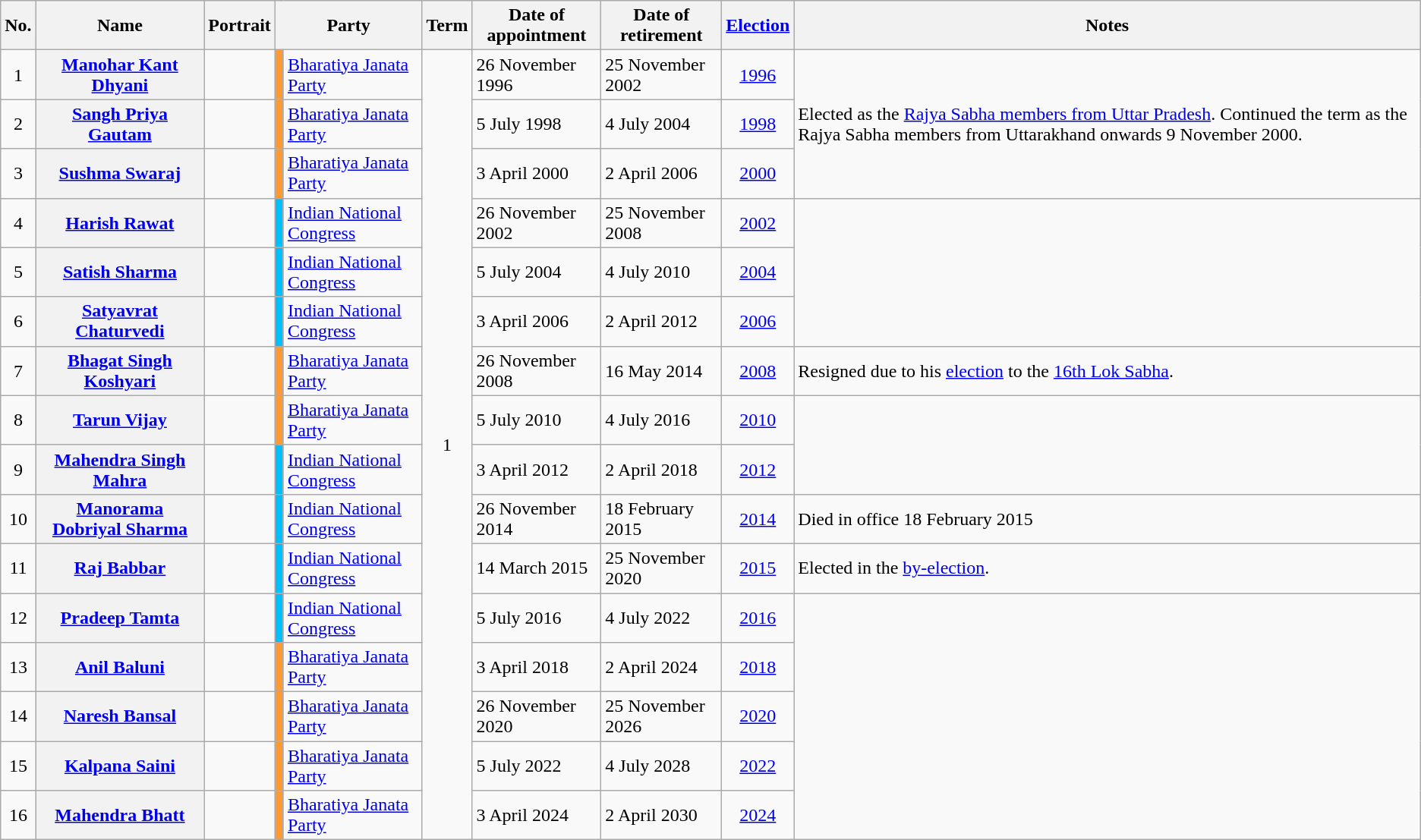<table class="wikitable sortable">
<tr>
<th>No.</th>
<th>Name</th>
<th>Portrait</th>
<th colspan="2">Party</th>
<th>Term</th>
<th>Date of<br>appointment</th>
<th>Date of<br>retirement</th>
<th><a href='#'>Election</a></th>
<th>Notes</th>
</tr>
<tr>
<td align="center">1</td>
<th><a href='#'>Manohar Kant Dhyani</a></th>
<td></td>
<td bgcolor=#FF9933></td>
<td><a href='#'>Bharatiya Janata Party</a></td>
<td rowspan="16"; align="center">1</td>
<td>26 November 1996</td>
<td>25 November 2002</td>
<td align="center"><a href='#'>1996</a></td>
<td rowspan="3">Elected as the <a href='#'>Rajya Sabha members from Uttar Pradesh</a>. Continued the term as the Rajya Sabha members from Uttarakhand onwards 9 November 2000.</td>
</tr>
<tr>
<td align="center">2</td>
<th><a href='#'>Sangh Priya Gautam</a></th>
<td></td>
<td bgcolor=#FF9933></td>
<td><a href='#'>Bharatiya Janata Party</a></td>
<td>5 July 1998</td>
<td>4 July 2004</td>
<td align="center"><a href='#'>1998</a></td>
</tr>
<tr>
<td align="center">3</td>
<th><a href='#'>Sushma Swaraj</a></th>
<td></td>
<td bgcolor=#FF9933></td>
<td><a href='#'>Bharatiya Janata Party</a></td>
<td>3 April 2000</td>
<td>2 April 2006</td>
<td align="center"><a href='#'>2000</a></td>
</tr>
<tr>
<td align="center">4</td>
<th><a href='#'>Harish Rawat</a></th>
<td></td>
<td bgcolor=#00BFFF></td>
<td><a href='#'>Indian National Congress</a></td>
<td>26 November 2002</td>
<td>25 November 2008</td>
<td align="center"><a href='#'>2002</a></td>
<td rowspan="3"></td>
</tr>
<tr>
<td align="center">5</td>
<th><a href='#'>Satish Sharma</a></th>
<td></td>
<td bgcolor=#00BFFF></td>
<td><a href='#'>Indian National Congress</a></td>
<td>5 July 2004</td>
<td>4 July 2010</td>
<td align="center"><a href='#'>2004</a></td>
</tr>
<tr>
<td align="center">6</td>
<th><a href='#'>Satyavrat Chaturvedi</a></th>
<td></td>
<td bgcolor=#00BFFF></td>
<td><a href='#'>Indian National Congress</a></td>
<td>3 April 2006</td>
<td>2 April 2012</td>
<td align="center"><a href='#'>2006</a></td>
</tr>
<tr>
<td align="center">7</td>
<th><a href='#'>Bhagat Singh Koshyari</a></th>
<td></td>
<td bgcolor=#FF9933></td>
<td><a href='#'>Bharatiya Janata Party</a></td>
<td>26 November 2008</td>
<td>16 May 2014</td>
<td align="center"><a href='#'>2008</a></td>
<td>Resigned due to his <a href='#'>election</a> to the <a href='#'>16th Lok Sabha</a>.</td>
</tr>
<tr>
<td align="center">8</td>
<th><a href='#'>Tarun Vijay</a></th>
<td></td>
<td bgcolor=#FF9933></td>
<td><a href='#'>Bharatiya Janata Party</a></td>
<td>5 July 2010</td>
<td>4 July 2016</td>
<td align="center"><a href='#'>2010</a></td>
<td rowspan="2"></td>
</tr>
<tr>
<td align="center">9</td>
<th><a href='#'>Mahendra Singh Mahra</a></th>
<td></td>
<td bgcolor=#00BFFF></td>
<td><a href='#'>Indian National Congress</a></td>
<td>3 April 2012</td>
<td>2 April 2018</td>
<td align="center"><a href='#'>2012</a></td>
</tr>
<tr>
<td align="center">10</td>
<th><a href='#'>Manorama Dobriyal Sharma</a></th>
<td></td>
<td bgcolor=#00BFFF></td>
<td><a href='#'>Indian National Congress</a></td>
<td>26 November 2014</td>
<td>18 February 2015</td>
<td align="center"><a href='#'>2014</a></td>
<td>Died in office 18 February 2015</td>
</tr>
<tr>
<td align="center">11</td>
<th><a href='#'>Raj Babbar</a></th>
<td></td>
<td bgcolor=#00BFFF></td>
<td><a href='#'>Indian National Congress</a></td>
<td>14 March 2015</td>
<td>25 November 2020</td>
<td align="center"><a href='#'>2015</a></td>
<td>Elected in the <a href='#'>by-election</a>.</td>
</tr>
<tr>
<td align="center">12</td>
<th><a href='#'>Pradeep Tamta</a></th>
<td></td>
<td bgcolor=#00BFFF></td>
<td><a href='#'>Indian National Congress</a></td>
<td>5 July 2016</td>
<td>4 July 2022</td>
<td align="center"><a href='#'>2016</a></td>
<td rowspan="5"></td>
</tr>
<tr>
<td align="center">13</td>
<th><a href='#'>Anil Baluni</a></th>
<td></td>
<td bgcolor=#FF9933></td>
<td><a href='#'>Bharatiya Janata Party</a></td>
<td>3 April 2018</td>
<td>2 April 2024</td>
<td align="center"><a href='#'>2018</a></td>
</tr>
<tr>
<td align="center">14</td>
<th><a href='#'>Naresh Bansal</a></th>
<td></td>
<td bgcolor=#FF9933></td>
<td><a href='#'>Bharatiya Janata Party</a></td>
<td>26 November 2020</td>
<td>25 November 2026</td>
<td align="center"><a href='#'>2020</a></td>
</tr>
<tr>
<td align="center">15</td>
<th><a href='#'>Kalpana Saini</a></th>
<td></td>
<td bgcolor="#FF9933"></td>
<td><a href='#'>Bharatiya Janata Party</a></td>
<td>5 July 2022</td>
<td>4 July 2028</td>
<td align="center"><a href='#'>2022</a></td>
</tr>
<tr>
<td align="center">16</td>
<th><a href='#'>Mahendra Bhatt</a></th>
<td></td>
<td bgcolor="#FF9933"></td>
<td><a href='#'>Bharatiya Janata Party</a></td>
<td>3 April 2024</td>
<td>2 April 2030</td>
<td align="center"><a href='#'>2024</a></td>
</tr>
</table>
